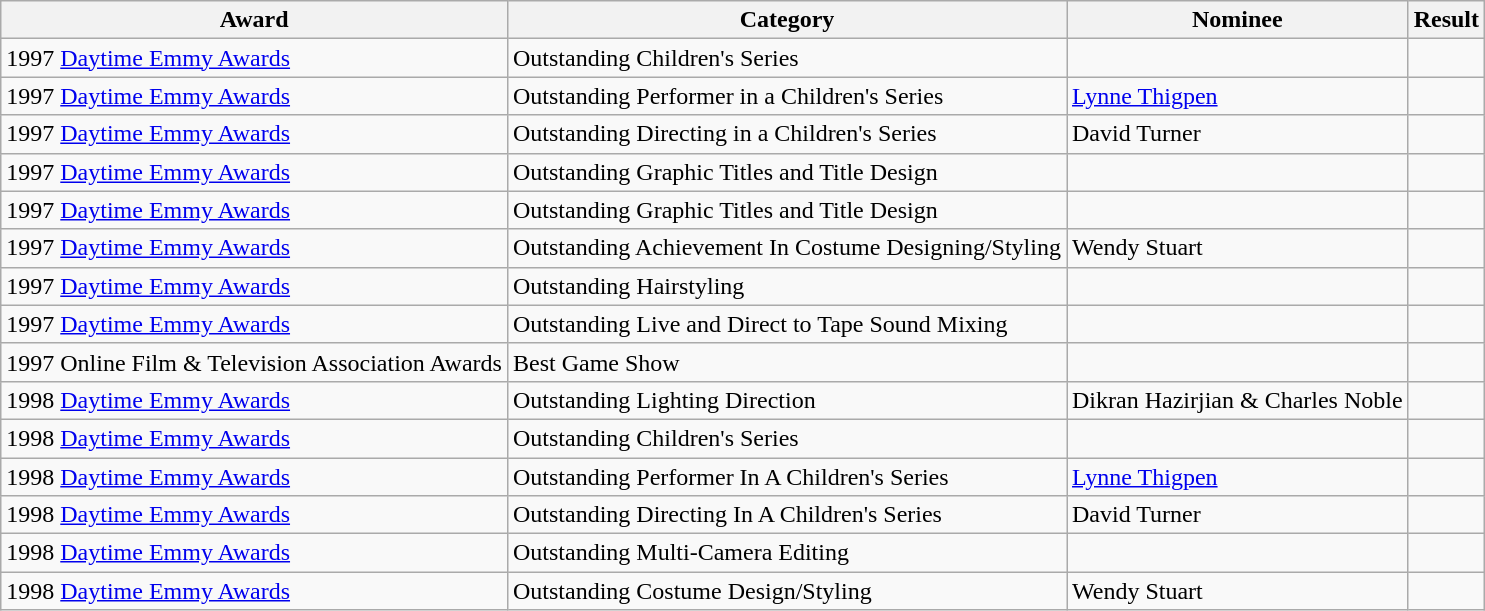<table class="wikitable">
<tr>
<th>Award</th>
<th>Category</th>
<th>Nominee</th>
<th>Result</th>
</tr>
<tr>
<td>1997 <a href='#'>Daytime Emmy Awards</a></td>
<td>Outstanding Children's Series</td>
<td></td>
<td></td>
</tr>
<tr>
<td>1997 <a href='#'>Daytime Emmy Awards</a></td>
<td>Outstanding Performer in a Children's Series</td>
<td><a href='#'>Lynne Thigpen</a></td>
<td></td>
</tr>
<tr>
<td>1997 <a href='#'>Daytime Emmy Awards</a></td>
<td>Outstanding Directing in a Children's Series</td>
<td>David Turner</td>
<td></td>
</tr>
<tr>
<td>1997 <a href='#'>Daytime Emmy Awards</a></td>
<td>Outstanding Graphic Titles and Title Design</td>
<td></td>
<td></td>
</tr>
<tr>
<td>1997 <a href='#'>Daytime Emmy Awards</a></td>
<td>Outstanding Graphic Titles and Title Design</td>
<td></td>
<td></td>
</tr>
<tr>
<td>1997 <a href='#'>Daytime Emmy Awards</a></td>
<td>Outstanding Achievement In Costume Designing/Styling</td>
<td>Wendy Stuart</td>
<td></td>
</tr>
<tr>
<td>1997 <a href='#'>Daytime Emmy Awards</a></td>
<td>Outstanding Hairstyling</td>
<td></td>
<td></td>
</tr>
<tr>
<td>1997 <a href='#'>Daytime Emmy Awards</a></td>
<td>Outstanding Live and Direct to Tape Sound Mixing</td>
<td></td>
<td></td>
</tr>
<tr>
<td>1997 Online Film & Television Association Awards</td>
<td>Best Game Show</td>
<td></td>
<td></td>
</tr>
<tr>
<td>1998 <a href='#'>Daytime Emmy Awards</a></td>
<td>Outstanding Lighting Direction</td>
<td>Dikran Hazirjian & Charles Noble</td>
<td></td>
</tr>
<tr>
<td>1998 <a href='#'>Daytime Emmy Awards</a></td>
<td>Outstanding Children's Series</td>
<td></td>
<td></td>
</tr>
<tr>
<td>1998 <a href='#'>Daytime Emmy Awards</a></td>
<td>Outstanding Performer In A Children's Series</td>
<td><a href='#'>Lynne Thigpen</a></td>
<td></td>
</tr>
<tr>
<td>1998 <a href='#'>Daytime Emmy Awards</a></td>
<td>Outstanding Directing In A Children's Series</td>
<td>David Turner</td>
<td></td>
</tr>
<tr>
<td>1998 <a href='#'>Daytime Emmy Awards</a></td>
<td>Outstanding Multi-Camera Editing</td>
<td></td>
<td></td>
</tr>
<tr>
<td>1998 <a href='#'>Daytime Emmy Awards</a></td>
<td>Outstanding Costume Design/Styling</td>
<td>Wendy Stuart</td>
<td></td>
</tr>
</table>
